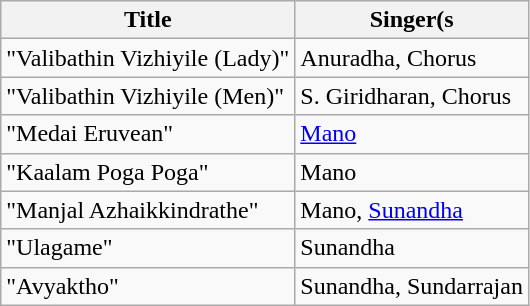<table class="wikitable">
<tr>
<th>Title</th>
<th>Singer(s</th>
</tr>
<tr>
<td>"Valibathin Vizhiyile (Lady)"</td>
<td>Anuradha, Chorus</td>
</tr>
<tr>
<td>"Valibathin Vizhiyile (Men)"</td>
<td>S. Giridharan, Chorus</td>
</tr>
<tr>
<td>"Medai Eruvean"</td>
<td><a href='#'>Mano</a></td>
</tr>
<tr>
<td>"Kaalam Poga Poga"</td>
<td>Mano</td>
</tr>
<tr>
<td>"Manjal Azhaikkindrathe"</td>
<td>Mano, <a href='#'>Sunandha</a></td>
</tr>
<tr>
<td>"Ulagame"</td>
<td>Sunandha</td>
</tr>
<tr>
<td>"Avyaktho"</td>
<td>Sunandha, Sundarrajan</td>
</tr>
</table>
